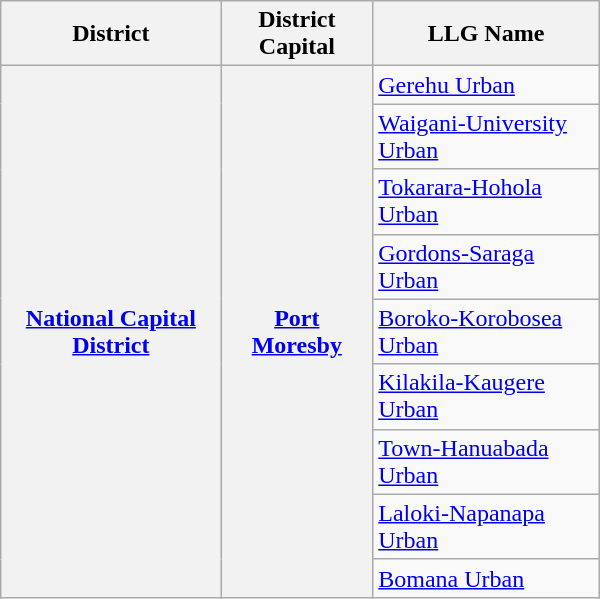<table class="wikitable" style="text-align: left;" width="400">
<tr>
<th>District</th>
<th>District Capital</th>
<th>LLG Name</th>
</tr>
<tr>
<th rowspan=9><a href='#'>National Capital District</a></th>
<th rowspan=9><a href='#'>Port Moresby</a></th>
<td><a href='#'>Gerehu Urban</a></td>
</tr>
<tr>
<td><a href='#'>Waigani-University Urban</a></td>
</tr>
<tr>
<td><a href='#'>Tokarara-Hohola Urban</a></td>
</tr>
<tr>
<td><a href='#'>Gordons-Saraga Urban</a></td>
</tr>
<tr>
<td><a href='#'>Boroko-Korobosea Urban</a></td>
</tr>
<tr>
<td><a href='#'>Kilakila-Kaugere Urban</a></td>
</tr>
<tr>
<td><a href='#'>Town-Hanuabada Urban</a></td>
</tr>
<tr>
<td><a href='#'>Laloki-Napanapa Urban</a></td>
</tr>
<tr>
<td><a href='#'>Bomana Urban</a></td>
</tr>
</table>
